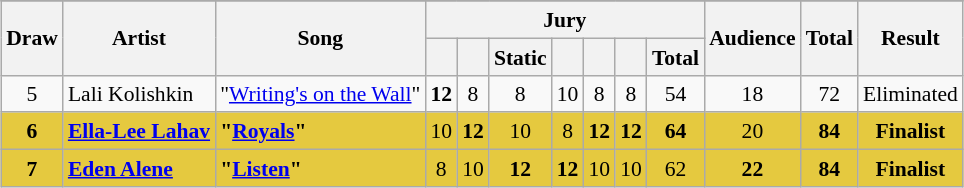<table class="sortable wikitable" style="margin: 1em auto 1em auto; text-align:center; font-size:90%; line-height:18px;">
<tr>
</tr>
<tr>
<th rowspan="2">Draw</th>
<th rowspan="2">Artist</th>
<th rowspan="2">Song</th>
<th colspan="7" class="unsortable">Jury</th>
<th rowspan="2">Audience</th>
<th rowspan="2">Total</th>
<th rowspan="2">Result</th>
</tr>
<tr>
<th class="unsortable"></th>
<th class="unsortable"></th>
<th class="unsortable">Static</th>
<th class="unsortable"></th>
<th class="unsortable"></th>
<th class="unsortable"></th>
<th>Total</th>
</tr>
<tr>
<td>5</td>
<td align="left">Lali Kolishkin</td>
<td align="left">"<a href='#'>Writing's on the Wall</a>"</td>
<td><strong>12</strong></td>
<td>8</td>
<td>8</td>
<td>10</td>
<td>8</td>
<td>8</td>
<td>54</td>
<td>18</td>
<td>72</td>
<td>Eliminated</td>
</tr>
<tr style="background:#e5c93f;">
<td><strong>6</strong></td>
<td align="left"><strong><a href='#'>Ella-Lee Lahav</a></strong></td>
<td align="left"><strong>"<a href='#'>Royals</a>"</strong></td>
<td>10</td>
<td><strong>12</strong></td>
<td>10</td>
<td>8</td>
<td><strong>12</strong></td>
<td><strong>12</strong></td>
<td><strong>64</strong></td>
<td>20</td>
<td><strong>84</strong></td>
<td><strong>Finalist</strong></td>
</tr>
<tr style="background:#e5c93f;">
<td><strong>7</strong></td>
<td align="left"><strong><a href='#'>Eden Alene</a></strong></td>
<td align="left"><strong>"<a href='#'>Listen</a>"</strong></td>
<td>8</td>
<td>10</td>
<td><strong>12</strong></td>
<td><strong>12</strong></td>
<td>10</td>
<td>10</td>
<td>62</td>
<td><strong>22</strong></td>
<td><strong>84</strong></td>
<td><strong>Finalist</strong></td>
</tr>
</table>
